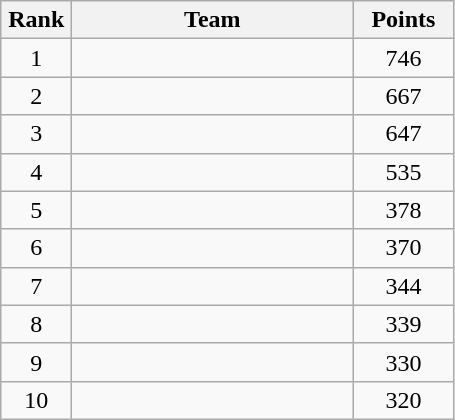<table class="wikitable" style="text-align:center;">
<tr>
<th width=40>Rank</th>
<th width=180>Team</th>
<th width=60>Points</th>
</tr>
<tr>
<td>1</td>
<td align=left></td>
<td>746</td>
</tr>
<tr>
<td>2</td>
<td align=left></td>
<td>667</td>
</tr>
<tr>
<td>3</td>
<td align=left></td>
<td>647</td>
</tr>
<tr>
<td>4</td>
<td align=left></td>
<td>535</td>
</tr>
<tr>
<td>5</td>
<td align=left></td>
<td>378</td>
</tr>
<tr>
<td>6</td>
<td align=left></td>
<td>370</td>
</tr>
<tr>
<td>7</td>
<td align=left></td>
<td>344</td>
</tr>
<tr>
<td>8</td>
<td align=left></td>
<td>339</td>
</tr>
<tr>
<td>9</td>
<td align=left></td>
<td>330</td>
</tr>
<tr>
<td>10</td>
<td align=left></td>
<td>320</td>
</tr>
</table>
